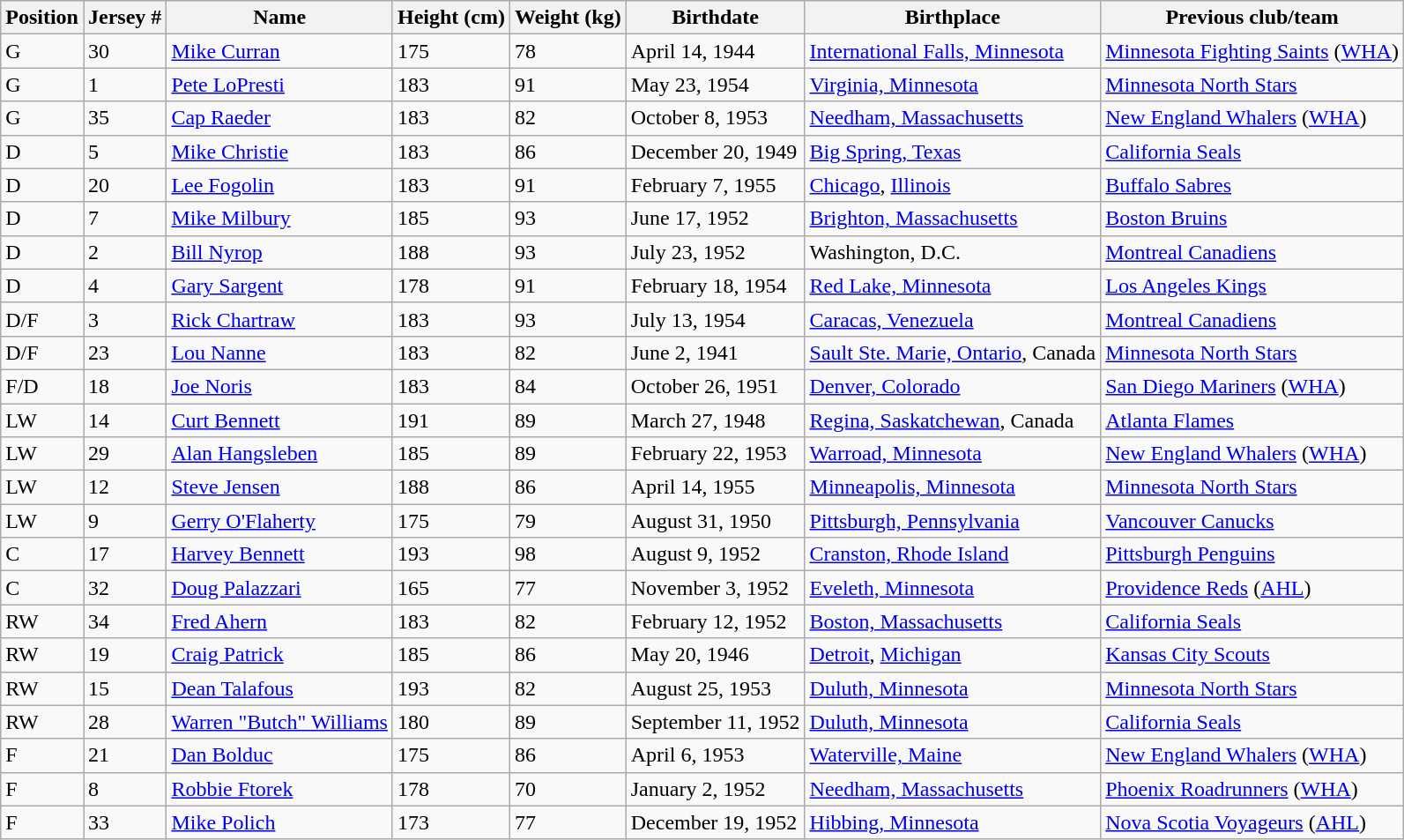<table class="wikitable sortable">
<tr>
<th>Position</th>
<th>Jersey #</th>
<th>Name</th>
<th>Height (cm)</th>
<th>Weight (kg)</th>
<th>Birthdate</th>
<th>Birthplace</th>
<th>Previous club/team</th>
</tr>
<tr>
<td>G</td>
<td>30</td>
<td><a href='#'>Mike Curran</a></td>
<td>175</td>
<td>78</td>
<td>April 14, 1944</td>
<td><a href='#'>International Falls, Minnesota</a></td>
<td><a href='#'>Minnesota Fighting Saints</a> (<a href='#'>WHA</a>)</td>
</tr>
<tr>
<td>G</td>
<td>1</td>
<td><a href='#'>Pete LoPresti</a></td>
<td>183</td>
<td>91</td>
<td>May 23, 1954</td>
<td><a href='#'>Virginia, Minnesota</a></td>
<td><a href='#'>Minnesota North Stars</a></td>
</tr>
<tr>
<td>G</td>
<td>35</td>
<td><a href='#'>Cap Raeder</a></td>
<td>183</td>
<td>82</td>
<td>October 8, 1953</td>
<td><a href='#'>Needham, Massachusetts</a></td>
<td><a href='#'>New England Whalers</a> (<a href='#'>WHA</a>)</td>
</tr>
<tr>
<td>D</td>
<td>5</td>
<td><a href='#'>Mike Christie</a></td>
<td>183</td>
<td>86</td>
<td>December 20, 1949</td>
<td><a href='#'>Big Spring, Texas</a></td>
<td><a href='#'>California Seals</a></td>
</tr>
<tr>
<td>D</td>
<td>20</td>
<td><a href='#'>Lee Fogolin</a></td>
<td>183</td>
<td>91</td>
<td>February 7, 1955</td>
<td><a href='#'>Chicago</a>, <a href='#'>Illinois</a></td>
<td><a href='#'>Buffalo Sabres</a></td>
</tr>
<tr>
<td>D</td>
<td>7</td>
<td><a href='#'>Mike Milbury</a></td>
<td>185</td>
<td>93</td>
<td>June 17, 1952</td>
<td><a href='#'>Brighton, Massachusetts</a></td>
<td><a href='#'>Boston Bruins</a></td>
</tr>
<tr>
<td>D</td>
<td>2</td>
<td><a href='#'>Bill Nyrop</a></td>
<td>188</td>
<td>93</td>
<td>July 23, 1952</td>
<td>Washington, D.C.</td>
<td><a href='#'>Montreal Canadiens</a></td>
</tr>
<tr>
<td>D</td>
<td>4</td>
<td><a href='#'>Gary Sargent</a></td>
<td>178</td>
<td>91</td>
<td>February 18, 1954</td>
<td><a href='#'>Red Lake, Minnesota</a></td>
<td><a href='#'>Los Angeles Kings</a></td>
</tr>
<tr>
<td>D/F</td>
<td>3</td>
<td><a href='#'>Rick Chartraw</a></td>
<td>183</td>
<td>93</td>
<td>July 13, 1954</td>
<td><a href='#'>Caracas, Venezuela</a></td>
<td><a href='#'>Montreal Canadiens</a></td>
</tr>
<tr>
<td>D/F</td>
<td>23</td>
<td><a href='#'>Lou Nanne</a></td>
<td>183</td>
<td>82</td>
<td>June 2, 1941</td>
<td><a href='#'>Sault Ste. Marie, Ontario</a>, Canada</td>
<td><a href='#'>Minnesota North Stars</a></td>
</tr>
<tr>
<td>F/D</td>
<td>18</td>
<td><a href='#'>Joe Noris</a></td>
<td>183</td>
<td>84</td>
<td>October 26, 1951</td>
<td><a href='#'>Denver, Colorado</a></td>
<td><a href='#'>San Diego Mariners</a> (<a href='#'>WHA</a>)</td>
</tr>
<tr>
<td>LW</td>
<td>14</td>
<td><a href='#'>Curt Bennett</a></td>
<td>191</td>
<td>89</td>
<td>March 27, 1948</td>
<td><a href='#'>Regina, Saskatchewan</a>, Canada</td>
<td><a href='#'>Atlanta Flames</a></td>
</tr>
<tr>
<td>LW</td>
<td>29</td>
<td><a href='#'>Alan Hangsleben</a></td>
<td>185</td>
<td>89</td>
<td>February 22, 1953</td>
<td><a href='#'>Warroad, Minnesota</a></td>
<td><a href='#'>New England Whalers</a> (<a href='#'>WHA</a>)</td>
</tr>
<tr>
<td>LW</td>
<td>12</td>
<td><a href='#'>Steve Jensen</a></td>
<td>188</td>
<td>86</td>
<td>April 14, 1955</td>
<td><a href='#'>Minneapolis, Minnesota</a></td>
<td><a href='#'>Minnesota North Stars</a></td>
</tr>
<tr>
<td>LW</td>
<td>9</td>
<td><a href='#'>Gerry O'Flaherty</a></td>
<td>175</td>
<td>79</td>
<td>August 31, 1950</td>
<td><a href='#'>Pittsburgh, Pennsylvania</a></td>
<td><a href='#'>Vancouver Canucks</a></td>
</tr>
<tr>
<td>C</td>
<td>17</td>
<td><a href='#'>Harvey Bennett</a></td>
<td>193</td>
<td>98</td>
<td>August 9, 1952</td>
<td><a href='#'>Cranston, Rhode Island</a></td>
<td><a href='#'>Pittsburgh Penguins</a></td>
</tr>
<tr>
<td>C</td>
<td>32</td>
<td><a href='#'>Doug Palazzari</a></td>
<td>165</td>
<td>77</td>
<td>November 3, 1952</td>
<td><a href='#'>Eveleth, Minnesota</a></td>
<td><a href='#'>Providence Reds</a> (<a href='#'>AHL</a>)</td>
</tr>
<tr>
<td>RW</td>
<td>34</td>
<td><a href='#'>Fred Ahern</a></td>
<td>183</td>
<td>82</td>
<td>February 12, 1952</td>
<td><a href='#'>Boston, Massachusetts</a></td>
<td><a href='#'>California Seals</a></td>
</tr>
<tr>
<td>RW</td>
<td>19</td>
<td><a href='#'>Craig Patrick</a></td>
<td>185</td>
<td>86</td>
<td>May 20, 1946</td>
<td><a href='#'>Detroit</a>, <a href='#'>Michigan</a></td>
<td><a href='#'>Kansas City Scouts</a></td>
</tr>
<tr>
<td>RW</td>
<td>15</td>
<td><a href='#'>Dean Talafous</a></td>
<td>193</td>
<td>82</td>
<td>August 25, 1953</td>
<td><a href='#'>Duluth, Minnesota</a></td>
<td><a href='#'>Minnesota North Stars</a></td>
</tr>
<tr>
<td>RW</td>
<td>28</td>
<td><a href='#'>Warren "Butch" Williams</a></td>
<td>180</td>
<td>89</td>
<td>September 11, 1952</td>
<td><a href='#'>Duluth, Minnesota</a></td>
<td><a href='#'>California Seals</a></td>
</tr>
<tr>
<td>F</td>
<td>21</td>
<td><a href='#'>Dan Bolduc</a></td>
<td>175</td>
<td>86</td>
<td>April 6, 1953</td>
<td><a href='#'>Waterville, Maine</a></td>
<td><a href='#'>New England Whalers</a> (<a href='#'>WHA</a>)</td>
</tr>
<tr>
<td>F</td>
<td>8</td>
<td><a href='#'>Robbie Ftorek</a></td>
<td>178</td>
<td>70</td>
<td>January 2, 1952</td>
<td><a href='#'>Needham, Massachusetts</a></td>
<td><a href='#'>Phoenix Roadrunners</a> (<a href='#'>WHA</a>)</td>
</tr>
<tr>
<td>F</td>
<td>33</td>
<td><a href='#'>Mike Polich</a></td>
<td>173</td>
<td>77</td>
<td>December 19, 1952</td>
<td><a href='#'>Hibbing, Minnesota</a></td>
<td><a href='#'>Nova Scotia Voyageurs</a> (<a href='#'>AHL</a>)</td>
</tr>
</table>
